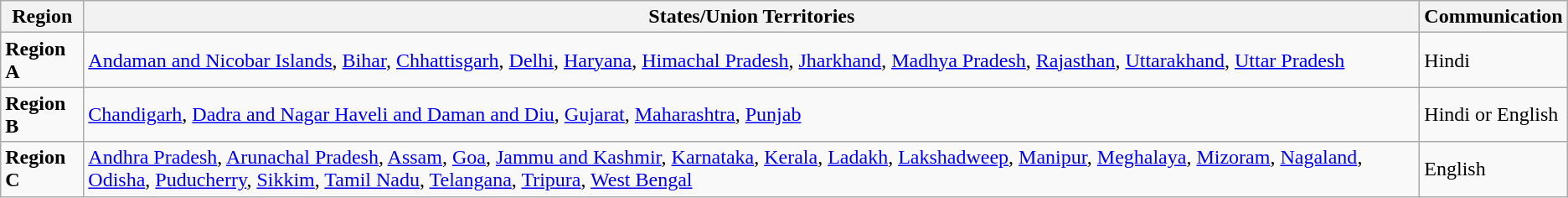<table class = "wikitable sortable">
<tr>
<th scope="col">Region</th>
<th scope="col">States/Union Territories</th>
<th scope="col">Communication</th>
</tr>
<tr>
<td><strong>Region A</strong></td>
<td><a href='#'>Andaman and Nicobar Islands</a>, <a href='#'>Bihar</a>, <a href='#'>Chhattisgarh</a>, <a href='#'>Delhi</a>, <a href='#'>Haryana</a>, <a href='#'>Himachal Pradesh</a>, <a href='#'>Jharkhand</a>, <a href='#'>Madhya Pradesh</a>, <a href='#'>Rajasthan</a>, <a href='#'>Uttarakhand</a>, <a href='#'>Uttar Pradesh</a></td>
<td>Hindi</td>
</tr>
<tr>
<td><strong>Region B</strong></td>
<td><a href='#'>Chandigarh</a>, <a href='#'>Dadra and Nagar Haveli and Daman and Diu</a>, <a href='#'>Gujarat</a>, <a href='#'>Maharashtra</a>, <a href='#'>Punjab</a></td>
<td>Hindi or English</td>
</tr>
<tr>
<td><strong>Region C</strong></td>
<td><a href='#'>Andhra Pradesh</a>, <a href='#'>Arunachal Pradesh</a>, <a href='#'>Assam</a>, <a href='#'>Goa</a>, <a href='#'>Jammu and Kashmir</a>, <a href='#'>Karnataka</a>, <a href='#'>Kerala</a>, <a href='#'>Ladakh</a>, <a href='#'>Lakshadweep</a>, <a href='#'>Manipur</a>, <a href='#'>Meghalaya</a>, <a href='#'>Mizoram</a>, <a href='#'>Nagaland</a>, <a href='#'>Odisha</a>, <a href='#'>Puducherry</a>, <a href='#'>Sikkim</a>, <a href='#'>Tamil Nadu</a>, <a href='#'>Telangana</a>, <a href='#'>Tripura</a>, <a href='#'>West Bengal</a></td>
<td>English</td>
</tr>
</table>
